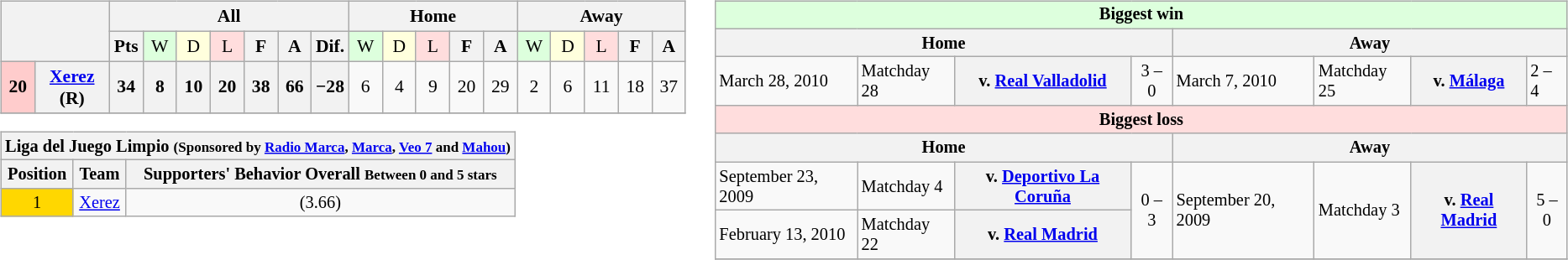<table>
<tr style="vertical-align: top;">
<td><br><table class="wikitable" style="font-size: 90%">
<tr>
<th rowspan="2" colspan="2"></th>
<th colspan="7">All</th>
<th colspan="5">Home</th>
<th colspan="5">Away</th>
</tr>
<tr>
<th width="20">Pts</th>
<td bgcolor="#ddffdd" align="center" width="20">W</td>
<td bgcolor="#ffffdd" align="center" width="20">D</td>
<td bgcolor="#ffdddd" align="center" width="20">L</td>
<th width="20">F</th>
<th width="20">A</th>
<th width="20">Dif.</th>
<td bgcolor="#ddffdd" align="center" width="20">W</td>
<td bgcolor="#ffffdd" align="center" width="20">D</td>
<td bgcolor="#ffdddd" align="center" width="20">L</td>
<th width="20">F</th>
<th width="20">A</th>
<td bgcolor="#ddffdd" align="center" width="20">W</td>
<td bgcolor="#ffffdd" align="center" width="20">D</td>
<td bgcolor="#ffdddd" align="center" width="20">L</td>
<th width="20">F</th>
<th width="20">A</th>
</tr>
<tr>
<td bgcolor=FFCCCC align="center" width="20"><strong>20</strong></td>
<th><a href='#'>Xerez</a> <strong>(R)</strong></th>
<th>34</th>
<th>8</th>
<th>10</th>
<th>20</th>
<th>38</th>
<th>66</th>
<th>−28</th>
<td align="center">6</td>
<td align="center">4</td>
<td align="center">9</td>
<td align="center">20</td>
<td align="center">29</td>
<td align="center">2</td>
<td align="center">6</td>
<td align="center">11</td>
<td align="center">18</td>
<td align="center">37</td>
</tr>
<tr>
</tr>
</table>
<table class="wikitable" style="font-size: 85%">
<tr>
<th colspan="3">Liga del Juego Limpio <small>(Sponsored by <a href='#'>Radio Marca</a>, <a href='#'>Marca</a>, <a href='#'>Veo 7</a> and <a href='#'>Mahou</a>)</small></th>
</tr>
<tr>
<th>Position</th>
<th>Team</th>
<th>Supporters' Behavior Overall <small>Between 0 and 5 stars</small></th>
</tr>
<tr>
<td align="center" bgcolor=FFD700>1</td>
<td align="center"><a href='#'>Xerez</a></td>
<td align="center"> (3.66)</td>
</tr>
</table>
</td>
<td></td>
<td><br><table class="wikitable" style="font-size: 85%">
<tr>
<td bgcolor="#ddffdd" align="center" colspan="8"><strong>Biggest win</strong></td>
</tr>
<tr>
<th colspan="4">Home</th>
<th colspan="4">Away</th>
</tr>
<tr>
<td>March 28, 2010</td>
<td>Matchday 28</td>
<th>v.  <a href='#'>Real Valladolid</a></th>
<td align="center">3 – 0</td>
<td>March 7, 2010</td>
<td>Matchday 25</td>
<th>v.  <a href='#'>Málaga</a></th>
<td>2 – 4</td>
</tr>
<tr>
<td bgcolor="#ffdddd" align="center" colspan="8"><strong>Biggest loss</strong></td>
</tr>
<tr>
<th colspan="4">Home</th>
<th colspan="4">Away</th>
</tr>
<tr>
<td>September 23, 2009</td>
<td>Matchday 4</td>
<th>v. <a href='#'>Deportivo La Coruña</a></th>
<td rowspan="2" align="center">0 – 3</td>
<td rowspan="2">September 20, 2009</td>
<td rowspan="2">Matchday 3</td>
<th rowspan="2">v.  <a href='#'>Real Madrid</a></th>
<td rowspan="2" align="center">5 – 0</td>
</tr>
<tr>
<td>February 13, 2010</td>
<td>Matchday 22</td>
<th>v.  <a href='#'>Real Madrid</a></th>
</tr>
<tr>
</tr>
</table>
</td>
</tr>
</table>
